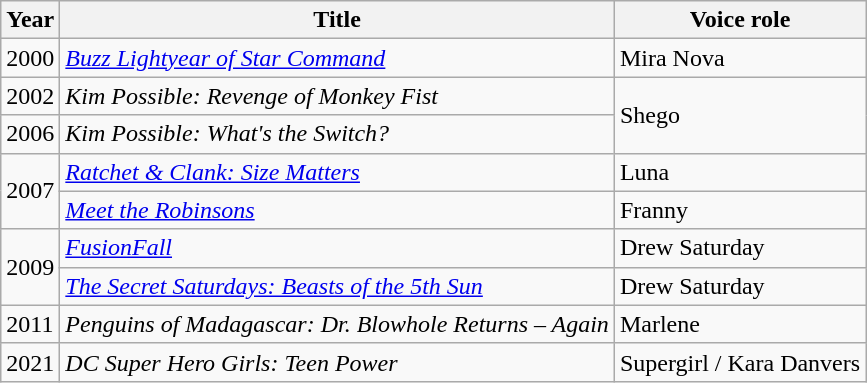<table class="wikitable sortable">
<tr>
<th>Year</th>
<th>Title</th>
<th>Voice role</th>
</tr>
<tr>
<td>2000</td>
<td><em><a href='#'>Buzz Lightyear of Star Command</a></em></td>
<td>Mira Nova</td>
</tr>
<tr>
<td>2002</td>
<td><em>Kim Possible: Revenge of Monkey Fist</em></td>
<td rowspan="2">Shego</td>
</tr>
<tr>
<td>2006</td>
<td><em>Kim Possible: What's the Switch?</em></td>
</tr>
<tr>
<td rowspan="2">2007</td>
<td><em><a href='#'>Ratchet & Clank: Size Matters</a></em></td>
<td>Luna</td>
</tr>
<tr>
<td><em><a href='#'>Meet the Robinsons</a></em></td>
<td>Franny</td>
</tr>
<tr>
<td rowspan="2">2009</td>
<td><em><a href='#'>FusionFall</a></em></td>
<td>Drew Saturday</td>
</tr>
<tr>
<td><em><a href='#'>The Secret Saturdays: Beasts of the 5th Sun</a></em></td>
<td>Drew Saturday</td>
</tr>
<tr>
<td>2011</td>
<td><em>Penguins of Madagascar: Dr. Blowhole Returns – Again</em></td>
<td>Marlene</td>
</tr>
<tr>
<td>2021</td>
<td><em>DC Super Hero Girls: Teen Power</em></td>
<td>Supergirl / Kara Danvers</td>
</tr>
</table>
